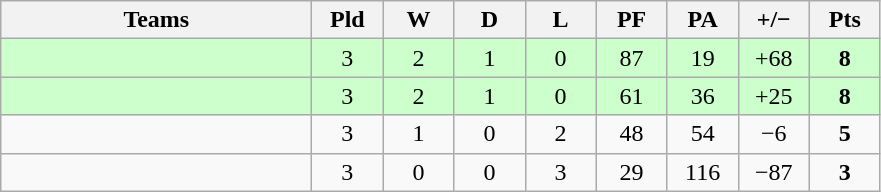<table class="wikitable" style="text-align: center;">
<tr>
<th width="200">Teams</th>
<th width="40">Pld</th>
<th width="40">W</th>
<th width="40">D</th>
<th width="40">L</th>
<th width="40">PF</th>
<th width="40">PA</th>
<th width="40">+/−</th>
<th width="40">Pts</th>
</tr>
<tr bgcolor=ccffcc>
<td align=left></td>
<td>3</td>
<td>2</td>
<td>1</td>
<td>0</td>
<td>87</td>
<td>19</td>
<td>+68</td>
<td><strong>8</strong></td>
</tr>
<tr bgcolor=ccffcc>
<td align=left></td>
<td>3</td>
<td>2</td>
<td>1</td>
<td>0</td>
<td>61</td>
<td>36</td>
<td>+25</td>
<td><strong>8</strong></td>
</tr>
<tr>
<td align=left></td>
<td>3</td>
<td>1</td>
<td>0</td>
<td>2</td>
<td>48</td>
<td>54</td>
<td>−6</td>
<td><strong>5</strong></td>
</tr>
<tr>
<td align=left></td>
<td>3</td>
<td>0</td>
<td>0</td>
<td>3</td>
<td>29</td>
<td>116</td>
<td>−87</td>
<td><strong>3</strong></td>
</tr>
</table>
